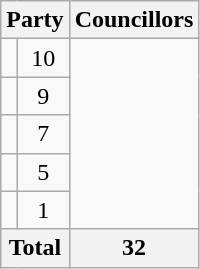<table class="wikitable">
<tr>
<th colspan=2>Party</th>
<th>Councillors</th>
</tr>
<tr>
<td></td>
<td align=center>10</td>
</tr>
<tr>
<td></td>
<td align=center>9</td>
</tr>
<tr>
<td></td>
<td align=center>7</td>
</tr>
<tr>
<td></td>
<td align=center>5</td>
</tr>
<tr>
<td></td>
<td align=center>1</td>
</tr>
<tr>
<th colspan=2>Total</th>
<th align=center>32</th>
</tr>
</table>
